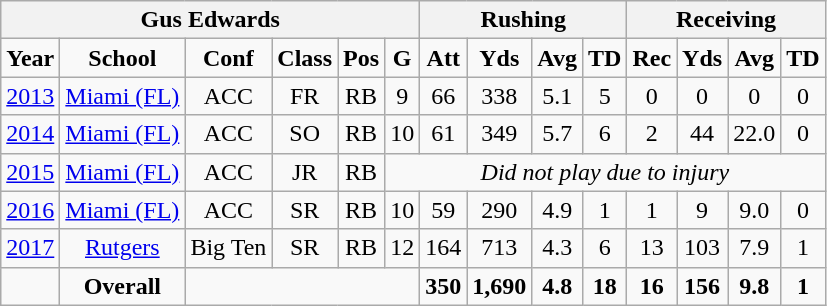<table class="wikitable" style="text-align:center">
<tr>
<th colspan="6" style="text-align: center; font-weight:bold;">Gus Edwards</th>
<th colspan="4" style="text-align: center; font-weight:bold;">Rushing</th>
<th colspan="4" style="text-align: center; font-weight:bold;">Receiving</th>
</tr>
<tr>
<td style="font-weight:bold;">Year</td>
<td style="font-weight:bold;">School</td>
<td style="font-weight:bold;">Conf</td>
<td style="font-weight:bold;">Class</td>
<td style="font-weight:bold;">Pos</td>
<td style="font-weight:bold;">G</td>
<td style="font-weight:bold;">Att</td>
<td style="font-weight:bold;">Yds</td>
<td style="font-weight:bold;">Avg</td>
<td style="font-weight:bold;">TD</td>
<td style="font-weight:bold;">Rec</td>
<td style="font-weight:bold;">Yds</td>
<td style="font-weight:bold;">Avg</td>
<td style="font-weight:bold;">TD</td>
</tr>
<tr>
<td><a href='#'>2013</a></td>
<td><a href='#'>Miami (FL)</a></td>
<td>ACC</td>
<td>FR</td>
<td>RB</td>
<td>9</td>
<td>66</td>
<td>338</td>
<td>5.1</td>
<td>5</td>
<td>0</td>
<td>0</td>
<td>0</td>
<td>0</td>
</tr>
<tr>
<td><a href='#'>2014</a></td>
<td><a href='#'>Miami (FL)</a></td>
<td>ACC</td>
<td>SO</td>
<td>RB</td>
<td>10</td>
<td>61</td>
<td>349</td>
<td>5.7</td>
<td>6</td>
<td>2</td>
<td>44</td>
<td>22.0</td>
<td>0</td>
</tr>
<tr>
<td><a href='#'>2015</a></td>
<td><a href='#'>Miami (FL)</a></td>
<td>ACC</td>
<td>JR</td>
<td>RB</td>
<td colspan="12"><em>Did not play due to injury</em></td>
</tr>
<tr>
<td><a href='#'>2016</a></td>
<td><a href='#'>Miami (FL)</a></td>
<td>ACC</td>
<td>SR</td>
<td>RB</td>
<td>10</td>
<td>59</td>
<td>290</td>
<td>4.9</td>
<td>1</td>
<td>1</td>
<td>9</td>
<td>9.0</td>
<td>0</td>
</tr>
<tr>
<td><a href='#'>2017</a></td>
<td><a href='#'>Rutgers</a></td>
<td>Big Ten</td>
<td>SR</td>
<td>RB</td>
<td>12</td>
<td>164</td>
<td>713</td>
<td>4.3</td>
<td>6</td>
<td>13</td>
<td>103</td>
<td>7.9</td>
<td>1</td>
</tr>
<tr>
<td style="font-weight:bold;"></td>
<td style="font-weight:bold;">Overall</td>
<td colspan="4" style="font-weight:bold;"></td>
<td style="font-weight:bold;">350</td>
<td style="font-weight:bold;">1,690</td>
<td style="font-weight:bold;">4.8</td>
<td style="font-weight:bold;">18</td>
<td style="font-weight:bold;">16</td>
<td style="font-weight:bold;">156</td>
<td style="font-weight:bold;">9.8</td>
<td style="font-weight:bold;">1</td>
</tr>
</table>
